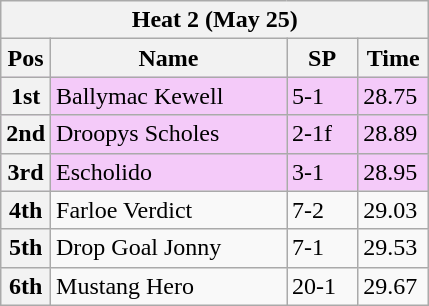<table class="wikitable">
<tr>
<th colspan="6">Heat 2 (May 25)</th>
</tr>
<tr>
<th width=20>Pos</th>
<th width=150>Name</th>
<th width=40>SP</th>
<th width=40>Time</th>
</tr>
<tr style="background: #f4caf9;">
<th>1st</th>
<td>Ballymac Kewell</td>
<td>5-1</td>
<td>28.75</td>
</tr>
<tr style="background: #f4caf9;">
<th>2nd</th>
<td>Droopys Scholes</td>
<td>2-1f</td>
<td>28.89</td>
</tr>
<tr style="background: #f4caf9;">
<th>3rd</th>
<td>Escholido</td>
<td>3-1</td>
<td>28.95</td>
</tr>
<tr>
<th>4th</th>
<td>Farloe Verdict</td>
<td>7-2</td>
<td>29.03</td>
</tr>
<tr>
<th>5th</th>
<td>Drop Goal Jonny</td>
<td>7-1</td>
<td>29.53</td>
</tr>
<tr>
<th>6th</th>
<td>Mustang Hero</td>
<td>20-1</td>
<td>29.67</td>
</tr>
</table>
